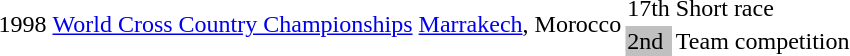<table>
<tr>
<td rowspan=2>1998</td>
<td rowspan=2><a href='#'>World Cross Country Championships</a></td>
<td rowspan=2><a href='#'>Marrakech</a>, Morocco</td>
<td>17th</td>
<td>Short race</td>
</tr>
<tr>
<td bgcolor="silver">2nd</td>
<td>Team competition</td>
</tr>
</table>
